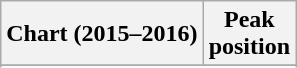<table class="wikitable sortable">
<tr>
<th>Chart (2015–2016)</th>
<th>Peak<br>position</th>
</tr>
<tr>
</tr>
<tr>
</tr>
<tr>
</tr>
<tr>
</tr>
<tr>
</tr>
</table>
